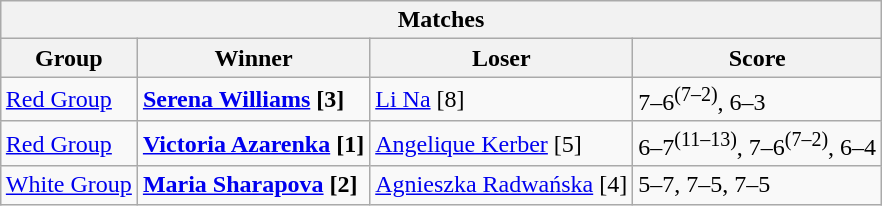<table class="wikitable collapsible uncollapsed" style="margin:1em auto;">
<tr>
<th colspan=4>Matches</th>
</tr>
<tr>
<th>Group</th>
<th>Winner</th>
<th>Loser</th>
<th>Score</th>
</tr>
<tr align=left>
<td><a href='#'>Red Group</a></td>
<td><strong> <a href='#'>Serena Williams</a> [3]</strong></td>
<td> <a href='#'>Li Na</a> [8]</td>
<td>7–6<sup>(7–2)</sup>, 6–3</td>
</tr>
<tr align=left>
<td><a href='#'>Red Group</a></td>
<td><strong> <a href='#'>Victoria Azarenka</a> [1]</strong></td>
<td> <a href='#'>Angelique Kerber</a> [5]</td>
<td>6–7<sup>(11–13)</sup>, 7–6<sup>(7–2)</sup>, 6–4</td>
</tr>
<tr align=left>
<td><a href='#'>White Group</a></td>
<td><strong> <a href='#'>Maria Sharapova</a> [2]</strong></td>
<td> <a href='#'>Agnieszka Radwańska</a> [4]</td>
<td>5–7, 7–5, 7–5</td>
</tr>
</table>
